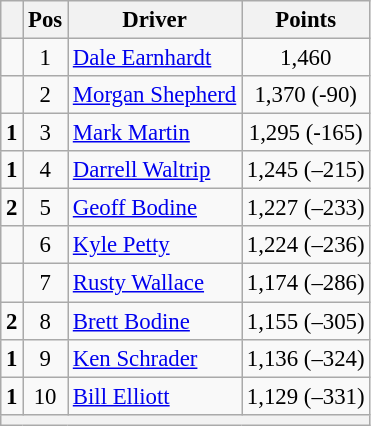<table class="wikitable" style="font-size: 95%;">
<tr>
<th></th>
<th>Pos</th>
<th>Driver</th>
<th>Points</th>
</tr>
<tr>
<td align="left"></td>
<td style="text-align:center;">1</td>
<td><a href='#'>Dale Earnhardt</a></td>
<td style="text-align:center;">1,460</td>
</tr>
<tr>
<td align="left"></td>
<td style="text-align:center;">2</td>
<td><a href='#'>Morgan Shepherd</a></td>
<td style="text-align:center;">1,370 (-90)</td>
</tr>
<tr>
<td align="left">  <strong>1</strong></td>
<td style="text-align:center;">3</td>
<td><a href='#'>Mark Martin</a></td>
<td style="text-align:center;">1,295 (-165)</td>
</tr>
<tr>
<td align="left">  <strong>1</strong></td>
<td style="text-align:center;">4</td>
<td><a href='#'>Darrell Waltrip</a></td>
<td style="text-align:center;">1,245 (–215)</td>
</tr>
<tr>
<td align="left">  <strong>2</strong></td>
<td style="text-align:center;">5</td>
<td><a href='#'>Geoff Bodine</a></td>
<td style="text-align:center;">1,227 (–233)</td>
</tr>
<tr>
<td align="left"></td>
<td style="text-align:center;">6</td>
<td><a href='#'>Kyle Petty</a></td>
<td style="text-align:center;">1,224 (–236)</td>
</tr>
<tr>
<td align="left"></td>
<td style="text-align:center;">7</td>
<td><a href='#'>Rusty Wallace</a></td>
<td style="text-align:center;">1,174 (–286)</td>
</tr>
<tr>
<td align="left">  <strong>2</strong></td>
<td style="text-align:center;">8</td>
<td><a href='#'>Brett Bodine</a></td>
<td style="text-align:center;">1,155 (–305)</td>
</tr>
<tr>
<td align="left">  <strong>1</strong></td>
<td style="text-align:center;">9</td>
<td><a href='#'>Ken Schrader</a></td>
<td style="text-align:center;">1,136 (–324)</td>
</tr>
<tr>
<td align="left">  <strong>1</strong></td>
<td style="text-align:center;">10</td>
<td><a href='#'>Bill Elliott</a></td>
<td style="text-align:center;">1,129 (–331)</td>
</tr>
<tr class="sortbottom">
<th colspan="9"></th>
</tr>
</table>
